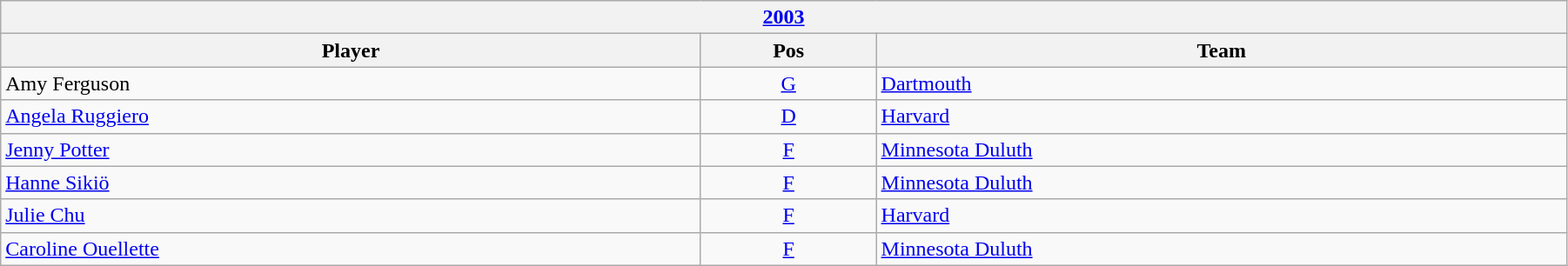<table class="wikitable" width=95%>
<tr>
<th colspan=3><a href='#'>2003</a></th>
</tr>
<tr>
<th>Player</th>
<th>Pos</th>
<th>Team</th>
</tr>
<tr>
<td>Amy Ferguson</td>
<td style="text-align:center;"><a href='#'>G</a></td>
<td><a href='#'>Dartmouth</a></td>
</tr>
<tr>
<td><a href='#'>Angela Ruggiero</a></td>
<td style="text-align:center;"><a href='#'>D</a></td>
<td><a href='#'>Harvard</a></td>
</tr>
<tr>
<td><a href='#'>Jenny Potter</a></td>
<td style="text-align:center;"><a href='#'>F</a></td>
<td><a href='#'>Minnesota Duluth</a></td>
</tr>
<tr>
<td><a href='#'>Hanne Sikiö</a></td>
<td style="text-align:center;"><a href='#'>F</a></td>
<td><a href='#'>Minnesota Duluth</a></td>
</tr>
<tr>
<td><a href='#'>Julie Chu</a></td>
<td style="text-align:center;"><a href='#'>F</a></td>
<td><a href='#'>Harvard</a></td>
</tr>
<tr>
<td><a href='#'>Caroline Ouellette</a></td>
<td style="text-align:center;"><a href='#'>F</a></td>
<td><a href='#'>Minnesota Duluth</a></td>
</tr>
</table>
